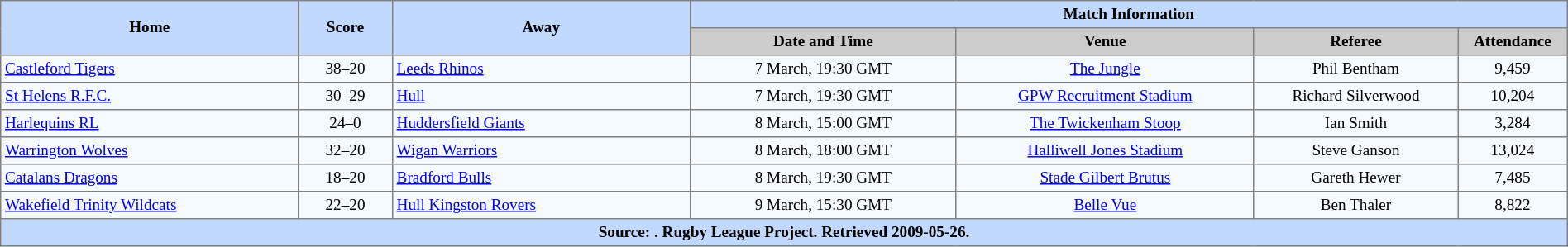<table border="1" cellpadding="3" cellspacing="0" style="border-collapse:collapse; font-size:80%; text-align:center; width:100%;">
<tr style="background:#c1d8ff;">
<th rowspan="2" style="width:19%;">Home</th>
<th rowspan="2" style="width:6%;">Score</th>
<th rowspan="2" style="width:19%;">Away</th>
<th colspan=6>Match Information</th>
</tr>
<tr style="background:#ccc;">
<th width=17%>Date and Time</th>
<th width=19%>Venue</th>
<th width=13%>Referee</th>
<th width=7%>Attendance</th>
</tr>
<tr style="background:#f5faff;">
<td align=left> <a href='#'>Castleford Tigers</a></td>
<td>38–20</td>
<td align=left> <a href='#'>Leeds Rhinos</a></td>
<td>7 March, 19:30 GMT</td>
<td><a href='#'>The Jungle</a></td>
<td>Phil Bentham</td>
<td>9,459</td>
</tr>
<tr style="background:#f5faff;">
<td align=left> <a href='#'>St Helens R.F.C.</a></td>
<td>30–29</td>
<td align=left> <a href='#'>Hull</a></td>
<td>7 March, 19:30 GMT</td>
<td><a href='#'>GPW Recruitment Stadium</a></td>
<td>Richard Silverwood</td>
<td>10,204</td>
</tr>
<tr style="background:#f5faff;">
<td align=left> <a href='#'>Harlequins RL</a></td>
<td>24–0</td>
<td align=left> <a href='#'>Huddersfield Giants</a></td>
<td>8 March, 15:00 GMT</td>
<td><a href='#'>The Twickenham Stoop</a></td>
<td>Ian Smith</td>
<td>3,284</td>
</tr>
<tr style="background:#f5faff;">
<td align=left> <a href='#'>Warrington Wolves</a></td>
<td>32–20</td>
<td align=left> <a href='#'>Wigan Warriors</a></td>
<td>8 March, 18:00 GMT</td>
<td><a href='#'>Halliwell Jones Stadium</a></td>
<td>Steve Ganson</td>
<td>13,024</td>
</tr>
<tr style="background:#f5faff;">
<td align=left> <a href='#'>Catalans Dragons</a></td>
<td>18–20</td>
<td align=left> <a href='#'>Bradford Bulls</a></td>
<td>8 March, 19:30 GMT</td>
<td><a href='#'>Stade Gilbert Brutus</a></td>
<td>Gareth Hewer</td>
<td>7,485</td>
</tr>
<tr style="background:#f5faff;">
<td align=left> <a href='#'>Wakefield Trinity Wildcats</a></td>
<td>22–20</td>
<td align=left> <a href='#'>Hull Kingston Rovers</a></td>
<td>9 March, 15:30 GMT</td>
<td><a href='#'>Belle Vue</a></td>
<td>Ben Thaler</td>
<td>8,822</td>
</tr>
<tr style="background:#c1d8ff;">
<th colspan=10>Source: . Rugby League Project. Retrieved 2009-05-26.</th>
</tr>
</table>
